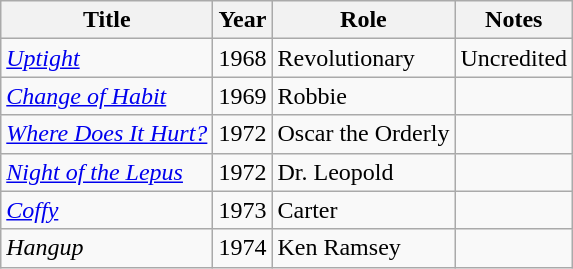<table class="wikitable plainrowheaders sortable">
<tr>
<th scope="col">Title</th>
<th scope="col">Year</th>
<th scope="col">Role</th>
<th scope="col">Notes</th>
</tr>
<tr>
<td><em><a href='#'>Uptight</a></em></td>
<td>1968</td>
<td>Revolutionary</td>
<td>Uncredited</td>
</tr>
<tr>
<td><em><a href='#'>Change of Habit</a></em></td>
<td>1969</td>
<td>Robbie</td>
<td></td>
</tr>
<tr>
<td><em><a href='#'>Where Does It Hurt?</a></em></td>
<td>1972</td>
<td>Oscar the Orderly</td>
<td></td>
</tr>
<tr>
<td><em><a href='#'>Night of the Lepus</a></em></td>
<td>1972</td>
<td>Dr. Leopold</td>
<td></td>
</tr>
<tr>
<td><em><a href='#'>Coffy</a></em></td>
<td>1973</td>
<td>Carter</td>
<td></td>
</tr>
<tr>
<td><em>Hangup</em></td>
<td>1974</td>
<td>Ken Ramsey</td>
<td></td>
</tr>
</table>
